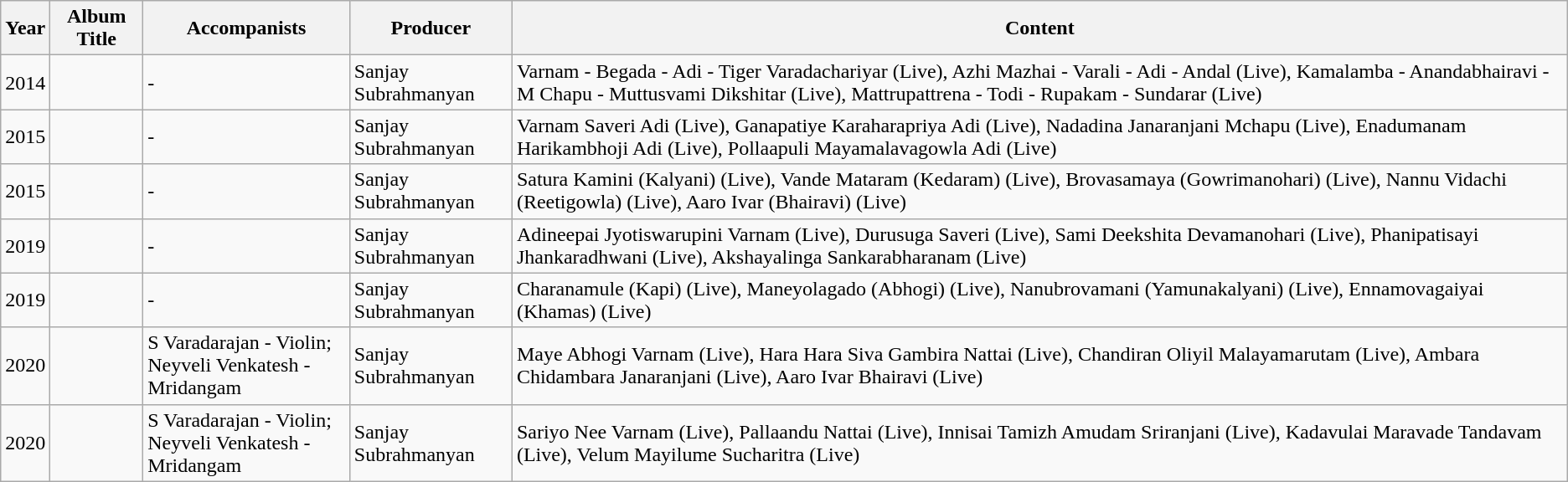<table class="wikitable">
<tr>
<th>Year</th>
<th>Album Title</th>
<th>Accompanists</th>
<th>Producer</th>
<th>Content</th>
</tr>
<tr>
<td>2014</td>
<td></td>
<td>-</td>
<td>Sanjay Subrahmanyan</td>
<td>Varnam - Begada - Adi - Tiger Varadachariyar (Live), Azhi Mazhai - Varali - Adi - Andal (Live), Kamalamba - Anandabhairavi - M Chapu - Muttusvami Dikshitar (Live), Mattrupattrena - Todi - Rupakam - Sundarar (Live)</td>
</tr>
<tr>
<td>2015</td>
<td></td>
<td>-</td>
<td>Sanjay Subrahmanyan</td>
<td>Varnam Saveri Adi (Live), Ganapatiye Karaharapriya Adi (Live), Nadadina Janaranjani Mchapu (Live), Enadumanam Harikambhoji Adi (Live), Pollaapuli Mayamalavagowla Adi (Live)</td>
</tr>
<tr>
<td>2015</td>
<td></td>
<td>-</td>
<td>Sanjay Subrahmanyan</td>
<td>Satura Kamini (Kalyani) (Live), Vande Mataram (Kedaram) (Live), Brovasamaya (Gowrimanohari) (Live), Nannu Vidachi (Reetigowla) (Live), Aaro Ivar (Bhairavi) (Live)</td>
</tr>
<tr>
<td>2019</td>
<td></td>
<td>-</td>
<td>Sanjay Subrahmanyan</td>
<td>Adineepai Jyotiswarupini Varnam (Live), Durusuga Saveri (Live), Sami Deekshita Devamanohari (Live), Phanipatisayi Jhankaradhwani (Live), Akshayalinga Sankarabharanam (Live)</td>
</tr>
<tr>
<td>2019</td>
<td></td>
<td>-</td>
<td>Sanjay Subrahmanyan</td>
<td>Charanamule (Kapi) (Live), Maneyolagado (Abhogi) (Live), Nanubrovamani (Yamunakalyani) (Live), Ennamovagaiyai (Khamas) (Live)</td>
</tr>
<tr>
<td>2020</td>
<td></td>
<td>S Varadarajan - Violin;<br>Neyveli Venkatesh - Mridangam</td>
<td>Sanjay Subrahmanyan</td>
<td>Maye Abhogi Varnam (Live), Hara Hara Siva Gambira Nattai (Live), Chandiran Oliyil Malayamarutam (Live), Ambara Chidambara Janaranjani (Live), Aaro Ivar Bhairavi (Live)</td>
</tr>
<tr>
<td>2020</td>
<td></td>
<td>S Varadarajan - Violin;<br>Neyveli Venkatesh - Mridangam</td>
<td>Sanjay Subrahmanyan</td>
<td>Sariyo Nee Varnam (Live), Pallaandu Nattai (Live), Innisai Tamizh Amudam Sriranjani (Live), Kadavulai Maravade Tandavam (Live), Velum Mayilume Sucharitra (Live)</td>
</tr>
</table>
